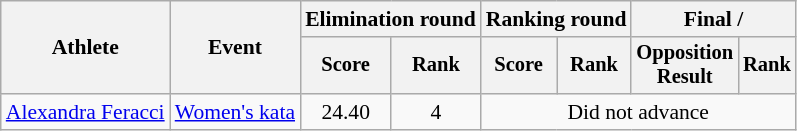<table class="wikitable" style="font-size:90%;">
<tr>
<th rowspan=2>Athlete</th>
<th rowspan=2>Event</th>
<th colspan=2>Elimination round</th>
<th colspan=2>Ranking round</th>
<th colspan=2>Final / </th>
</tr>
<tr style="font-size:95%">
<th>Score</th>
<th>Rank</th>
<th>Score</th>
<th>Rank</th>
<th>Opposition<br>Result</th>
<th>Rank</th>
</tr>
<tr align=center>
<td align=left><a href='#'>Alexandra Feracci</a></td>
<td align=left><a href='#'>Women's kata</a></td>
<td>24.40</td>
<td>4</td>
<td colspan=4>Did not advance</td>
</tr>
</table>
